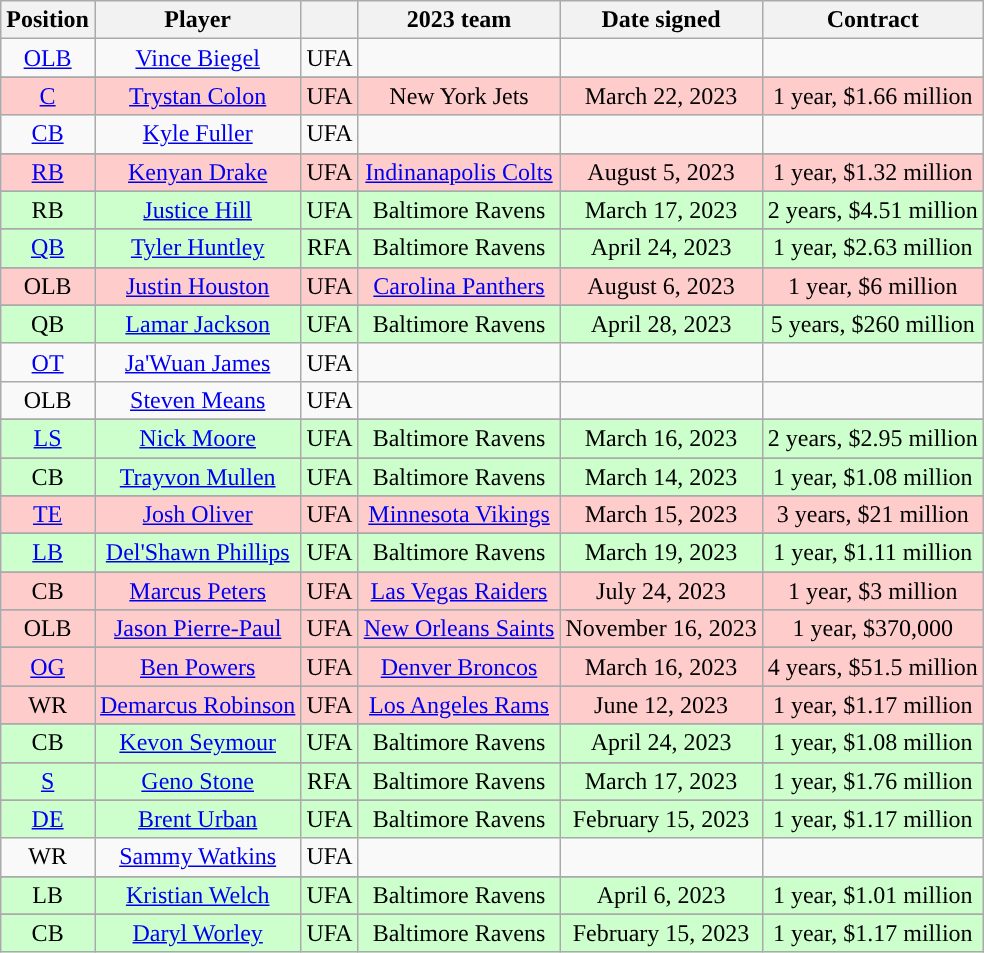<table class="wikitable" style="text-align:center">
<tr>
<th>Position</th>
<th>Player</th>
<th></th>
<th>2023 team</th>
<th>Date signed</th>
<th>Contract</th>
</tr>
<tr>
<td><a href='#'>OLB</a></td>
<td><a href='#'>Vince Biegel</a></td>
<td>UFA</td>
<td></td>
<td></td>
<td></td>
</tr>
<tr>
</tr>
<tr style="background:#fcc;">
<td><a href='#'>C</a></td>
<td><a href='#'>Trystan Colon</a></td>
<td>UFA</td>
<td>New York Jets</td>
<td>March 22, 2023</td>
<td>1 year, $1.66 million</td>
</tr>
<tr>
<td><a href='#'>CB</a></td>
<td><a href='#'>Kyle Fuller</a></td>
<td>UFA</td>
<td></td>
<td></td>
<td></td>
</tr>
<tr>
</tr>
<tr style="background:#fcc;">
<td><a href='#'>RB</a></td>
<td><a href='#'>Kenyan Drake</a></td>
<td>UFA</td>
<td><a href='#'>Indinanapolis Colts</a></td>
<td>August 5, 2023</td>
<td>1 year, $1.32 million</td>
</tr>
<tr>
</tr>
<tr style="background:#cfc;">
<td>RB</td>
<td><a href='#'>Justice Hill</a></td>
<td>UFA</td>
<td>Baltimore Ravens</td>
<td>March 17, 2023</td>
<td>2 years, $4.51 million</td>
</tr>
<tr>
</tr>
<tr style="background:#cfc;">
<td><a href='#'>QB</a></td>
<td><a href='#'>Tyler Huntley</a></td>
<td>RFA</td>
<td>Baltimore Ravens</td>
<td>April 24, 2023</td>
<td>1 year, $2.63 million</td>
</tr>
<tr>
</tr>
<tr style="background:#fcc;">
<td>OLB</td>
<td><a href='#'>Justin Houston</a></td>
<td>UFA</td>
<td><a href='#'>Carolina Panthers</a></td>
<td>August 6, 2023</td>
<td>1 year, $6 million</td>
</tr>
<tr>
</tr>
<tr style="background:#cfc;">
<td>QB</td>
<td><a href='#'>Lamar Jackson</a></td>
<td>UFA</td>
<td>Baltimore Ravens</td>
<td>April 28, 2023</td>
<td>5 years, $260 million</td>
</tr>
<tr>
<td><a href='#'>OT</a></td>
<td><a href='#'>Ja'Wuan James</a></td>
<td>UFA</td>
<td></td>
<td></td>
</tr>
<tr>
<td>OLB</td>
<td><a href='#'>Steven Means</a></td>
<td>UFA</td>
<td></td>
<td></td>
<td></td>
</tr>
<tr>
</tr>
<tr style="background:#cfc;">
<td><a href='#'>LS</a></td>
<td><a href='#'>Nick Moore</a></td>
<td>UFA</td>
<td>Baltimore Ravens</td>
<td>March 16, 2023</td>
<td>2 years, $2.95 million</td>
</tr>
<tr>
</tr>
<tr style="background:#cfc;">
<td>CB</td>
<td><a href='#'>Trayvon Mullen</a></td>
<td>UFA</td>
<td>Baltimore Ravens</td>
<td>March 14, 2023</td>
<td>1 year, $1.08 million</td>
</tr>
<tr>
</tr>
<tr style="background:#fcc;">
<td><a href='#'>TE</a></td>
<td><a href='#'>Josh Oliver</a></td>
<td>UFA</td>
<td><a href='#'>Minnesota Vikings</a></td>
<td>March 15, 2023</td>
<td>3 years, $21 million</td>
</tr>
<tr>
</tr>
<tr style="background:#cfc;">
<td><a href='#'>LB</a></td>
<td><a href='#'>Del'Shawn Phillips</a></td>
<td>UFA</td>
<td>Baltimore Ravens</td>
<td>March 19, 2023</td>
<td>1 year, $1.11 million</td>
</tr>
<tr>
</tr>
<tr style="background:#fcc;">
<td>CB</td>
<td><a href='#'>Marcus Peters</a></td>
<td>UFA</td>
<td><a href='#'>Las Vegas Raiders</a></td>
<td>July 24, 2023</td>
<td>1 year, $3 million</td>
</tr>
<tr>
</tr>
<tr style="background:#fcc;">
<td>OLB</td>
<td><a href='#'>Jason Pierre-Paul</a></td>
<td>UFA</td>
<td><a href='#'>New Orleans Saints</a></td>
<td>November 16, 2023</td>
<td>1 year, $370,000</td>
</tr>
<tr>
</tr>
<tr style="background:#fcc;">
<td><a href='#'>OG</a></td>
<td><a href='#'>Ben Powers</a></td>
<td>UFA</td>
<td><a href='#'>Denver Broncos</a></td>
<td>March 16, 2023</td>
<td>4 years, $51.5 million</td>
</tr>
<tr>
</tr>
<tr style="background:#fcc;">
<td>WR</td>
<td><a href='#'>Demarcus Robinson</a></td>
<td>UFA</td>
<td><a href='#'>Los Angeles Rams</a></td>
<td>June 12, 2023</td>
<td>1 year, $1.17 million</td>
</tr>
<tr>
</tr>
<tr style="background:#cfc;">
<td>CB</td>
<td><a href='#'>Kevon Seymour</a></td>
<td>UFA</td>
<td>Baltimore Ravens</td>
<td>April 24, 2023</td>
<td>1 year, $1.08 million</td>
</tr>
<tr>
</tr>
<tr style="background:#cfc;">
<td><a href='#'>S</a></td>
<td><a href='#'>Geno Stone</a></td>
<td>RFA</td>
<td>Baltimore Ravens</td>
<td>March 17, 2023</td>
<td>1 year, $1.76 million</td>
</tr>
<tr>
</tr>
<tr style="background:#cfc;">
<td><a href='#'>DE</a></td>
<td><a href='#'>Brent Urban</a></td>
<td>UFA</td>
<td>Baltimore Ravens</td>
<td>February 15, 2023</td>
<td>1 year, $1.17 million</td>
</tr>
<tr>
<td>WR</td>
<td><a href='#'>Sammy Watkins</a></td>
<td>UFA</td>
<td></td>
<td></td>
<td></td>
</tr>
<tr>
</tr>
<tr style="background:#cfc;">
<td>LB</td>
<td><a href='#'>Kristian Welch</a></td>
<td>UFA</td>
<td>Baltimore Ravens</td>
<td>April 6, 2023</td>
<td>1 year, $1.01 million</td>
</tr>
<tr>
</tr>
<tr style="background:#cfc;">
<td>CB</td>
<td><a href='#'>Daryl Worley</a></td>
<td>UFA</td>
<td>Baltimore Ravens</td>
<td>February 15, 2023</td>
<td>1 year, $1.17 million</td>
</tr>
</table>
